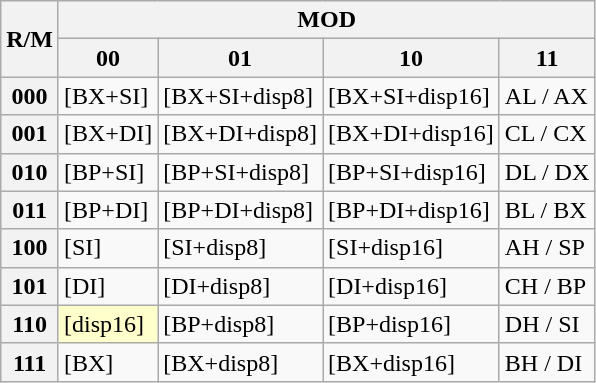<table class="wikitable"|>
<tr>
<th rowspan=2>R/M</th>
<th colspan=4>MOD</th>
</tr>
<tr>
<th>00</th>
<th>01</th>
<th>10</th>
<th>11</th>
</tr>
<tr>
<th>000</th>
<td>[BX+SI]</td>
<td>[BX+SI+disp8]</td>
<td>[BX+SI+disp16]</td>
<td>AL / AX</td>
</tr>
<tr>
<th>001</th>
<td>[BX+DI]</td>
<td>[BX+DI+disp8]</td>
<td>[BX+DI+disp16]</td>
<td>CL / CX</td>
</tr>
<tr>
<th>010</th>
<td>[BP+SI]</td>
<td>[BP+SI+disp8]</td>
<td>[BP+SI+disp16]</td>
<td>DL / DX</td>
</tr>
<tr>
<th>011</th>
<td>[BP+DI]</td>
<td>[BP+DI+disp8]</td>
<td>[BP+DI+disp16]</td>
<td>BL / BX</td>
</tr>
<tr>
<th>100</th>
<td>[SI]</td>
<td>[SI+disp8]</td>
<td>[SI+disp16]</td>
<td>AH / SP</td>
</tr>
<tr>
<th>101</th>
<td>[DI]</td>
<td>[DI+disp8]</td>
<td>[DI+disp16]</td>
<td>CH / BP</td>
</tr>
<tr>
<th>110</th>
<td bgcolor=#ffffcc>[disp16]</td>
<td>[BP+disp8]</td>
<td>[BP+disp16]</td>
<td>DH / SI</td>
</tr>
<tr>
<th>111</th>
<td>[BX]</td>
<td>[BX+disp8]</td>
<td>[BX+disp16]</td>
<td>BH / DI</td>
</tr>
</table>
